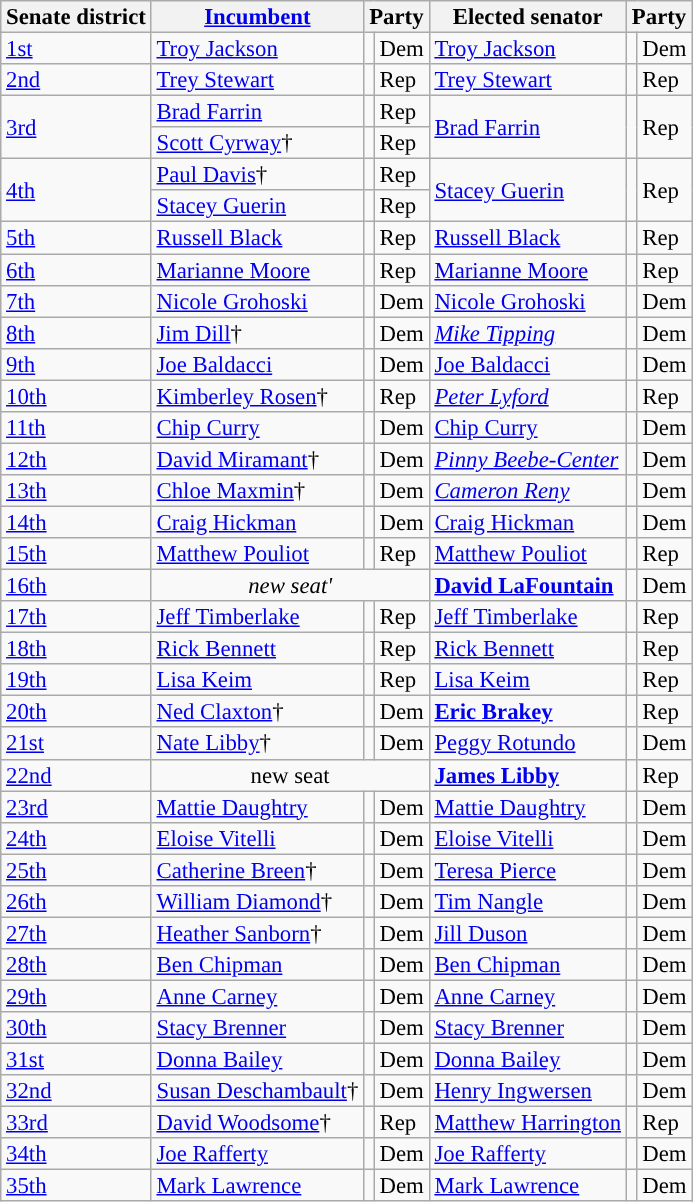<table class="sortable wikitable" style="font-size:95%;line-height:14px;"!!class="unsortable">
<tr>
<th>Senate district</th>
<th class="unsortable"><a href='#'>Incumbent</a></th>
<th colspan=2>Party</th>
<th class="unsortable">Elected senator</th>
<th colspan=2>Party</th>
</tr>
<tr>
<td><a href='#'>1st</a></td>
<td><a href='#'>Troy Jackson</a></td>
<td style="background:"></td>
<td>Dem</td>
<td><a href='#'>Troy Jackson</a></td>
<td style="background:"></td>
<td>Dem</td>
</tr>
<tr>
<td><a href='#'>2nd</a></td>
<td><a href='#'>Trey Stewart</a></td>
<td style="background:"></td>
<td>Rep</td>
<td><a href='#'>Trey Stewart</a></td>
<td style="background:"></td>
<td>Rep</td>
</tr>
<tr>
<td rowspan=2><a href='#'>3rd</a></td>
<td><a href='#'>Brad Farrin</a></td>
<td style="background:"></td>
<td>Rep</td>
<td rowspan=2><a href='#'>Brad Farrin</a></td>
<td rowspan=2 style="background:"></td>
<td rowspan=2>Rep</td>
</tr>
<tr>
<td><a href='#'>Scott Cyrway</a>†</td>
<td style="background:"></td>
<td>Rep</td>
</tr>
<tr>
<td rowspan=2><a href='#'>4th</a></td>
<td><a href='#'>Paul Davis</a>†</td>
<td style="background:"></td>
<td>Rep</td>
<td rowspan=2><a href='#'>Stacey Guerin</a></td>
<td rowspan=2 style="background:"></td>
<td rowspan=2>Rep</td>
</tr>
<tr>
<td><a href='#'>Stacey Guerin</a></td>
<td style="background:"></td>
<td>Rep</td>
</tr>
<tr>
<td><a href='#'>5th</a></td>
<td><a href='#'>Russell Black</a></td>
<td style="background:"></td>
<td>Rep</td>
<td><a href='#'>Russell Black</a></td>
<td style="background:"></td>
<td>Rep</td>
</tr>
<tr>
<td><a href='#'>6th</a></td>
<td><a href='#'>Marianne Moore</a></td>
<td style="background:"></td>
<td>Rep</td>
<td><a href='#'>Marianne Moore</a></td>
<td style="background:"></td>
<td>Rep</td>
</tr>
<tr>
<td><a href='#'>7th</a></td>
<td><a href='#'>Nicole Grohoski</a></td>
<td style="background:"></td>
<td>Dem</td>
<td><a href='#'>Nicole Grohoski</a></td>
<td style="background:"></td>
<td>Dem</td>
</tr>
<tr>
<td><a href='#'>8th</a></td>
<td><a href='#'>Jim Dill</a>†</td>
<td style="background:"></td>
<td>Dem</td>
<td><em><a href='#'>Mike Tipping</a></em></td>
<td style="background:"></td>
<td>Dem</td>
</tr>
<tr>
<td><a href='#'>9th</a></td>
<td><a href='#'>Joe Baldacci</a></td>
<td style="background:"></td>
<td>Dem</td>
<td><a href='#'>Joe Baldacci</a></td>
<td style="background:"></td>
<td>Dem</td>
</tr>
<tr>
<td><a href='#'>10th</a></td>
<td><a href='#'>Kimberley Rosen</a>†</td>
<td style="background:"></td>
<td>Rep</td>
<td><em><a href='#'>Peter Lyford</a></em></td>
<td style="background:"></td>
<td>Rep</td>
</tr>
<tr>
<td><a href='#'>11th</a></td>
<td><a href='#'>Chip Curry</a></td>
<td style="background:"></td>
<td>Dem</td>
<td><a href='#'>Chip Curry</a></td>
<td style="background:"></td>
<td>Dem</td>
</tr>
<tr>
<td><a href='#'>12th</a></td>
<td><a href='#'>David Miramant</a>†</td>
<td style="background:"></td>
<td>Dem</td>
<td><em><a href='#'>Pinny Beebe-Center</a></em></td>
<td style="background:"></td>
<td>Dem</td>
</tr>
<tr>
<td><a href='#'>13th</a></td>
<td><a href='#'>Chloe Maxmin</a>†</td>
<td style="background:"></td>
<td>Dem</td>
<td><em><a href='#'>Cameron Reny</a></em></td>
<td style="background:"></td>
<td>Dem</td>
</tr>
<tr>
<td><a href='#'>14th</a></td>
<td><a href='#'>Craig Hickman</a></td>
<td style="background:"></td>
<td>Dem</td>
<td><a href='#'>Craig Hickman</a></td>
<td style="background:"></td>
<td>Dem</td>
</tr>
<tr>
<td><a href='#'>15th</a></td>
<td><a href='#'>Matthew Pouliot</a></td>
<td style="background:"></td>
<td>Rep</td>
<td><a href='#'>Matthew Pouliot</a></td>
<td style="background:"></td>
<td>Rep</td>
</tr>
<tr>
<td><a href='#'>16th</a></td>
<td colspan=3 align=center><em>new seat'</td>
<td><strong><a href='#'>David LaFountain</a></strong></td>
<td style="background:"></td>
<td>Dem</td>
</tr>
<tr>
<td><a href='#'>17th</a></td>
<td><a href='#'>Jeff Timberlake</a></td>
<td style="background:"></td>
<td>Rep</td>
<td><a href='#'>Jeff Timberlake</a></td>
<td style="background:"></td>
<td>Rep</td>
</tr>
<tr>
<td><a href='#'>18th</a></td>
<td><a href='#'>Rick Bennett</a></td>
<td style="background:"></td>
<td>Rep</td>
<td><a href='#'>Rick Bennett</a></td>
<td style="background:"></td>
<td>Rep</td>
</tr>
<tr>
<td><a href='#'>19th</a></td>
<td><a href='#'>Lisa Keim</a></td>
<td style="background:"></td>
<td>Rep</td>
<td><a href='#'>Lisa Keim</a></td>
<td style="background:"></td>
<td>Rep</td>
</tr>
<tr>
<td><a href='#'>20th</a></td>
<td><a href='#'>Ned Claxton</a>†</td>
<td style="background:"></td>
<td>Dem</td>
<td><strong><a href='#'>Eric Brakey</a></strong></td>
<td style="background:"></td>
<td>Rep</td>
</tr>
<tr>
<td><a href='#'>21st</a></td>
<td><a href='#'>Nate Libby</a>†</td>
<td style="background:"></td>
<td>Dem</td>
<td></em><a href='#'>Peggy Rotundo</a><em></td>
<td style="background:"></td>
<td>Dem</td>
</tr>
<tr>
<td><a href='#'>22nd</a></td>
<td colspan=3 align=center></em>new seat<em></td>
<td><strong><a href='#'>James Libby</a></strong></td>
<td style="background:"></td>
<td>Rep</td>
</tr>
<tr>
<td><a href='#'>23rd</a></td>
<td><a href='#'>Mattie Daughtry</a></td>
<td style="background:"></td>
<td>Dem</td>
<td><a href='#'>Mattie Daughtry</a></td>
<td style="background:"></td>
<td>Dem</td>
</tr>
<tr>
<td><a href='#'>24th</a></td>
<td><a href='#'>Eloise Vitelli</a></td>
<td style="background:"></td>
<td>Dem</td>
<td><a href='#'>Eloise Vitelli</a></td>
<td style="background:"></td>
<td>Dem</td>
</tr>
<tr>
<td><a href='#'>25th</a></td>
<td><a href='#'>Catherine Breen</a>†</td>
<td style="background:"></td>
<td>Dem</td>
<td></em><a href='#'>Teresa Pierce</a><em></td>
<td style="background:"></td>
<td>Dem</td>
</tr>
<tr>
<td><a href='#'>26th</a></td>
<td><a href='#'>William Diamond</a>†</td>
<td style="background:"></td>
<td>Dem</td>
<td></em><a href='#'>Tim Nangle</a><em></td>
<td style="background:"></td>
<td>Dem</td>
</tr>
<tr>
<td><a href='#'>27th</a></td>
<td><a href='#'>Heather Sanborn</a>†</td>
<td style="background:"></td>
<td>Dem</td>
<td></em><a href='#'>Jill Duson</a><em></td>
<td style="background:"></td>
<td>Dem</td>
</tr>
<tr>
<td><a href='#'>28th</a></td>
<td><a href='#'>Ben Chipman</a></td>
<td style="background:"></td>
<td>Dem</td>
<td><a href='#'>Ben Chipman</a></td>
<td style="background:"></td>
<td>Dem</td>
</tr>
<tr>
<td><a href='#'>29th</a></td>
<td><a href='#'>Anne Carney</a></td>
<td style="background:"></td>
<td>Dem</td>
<td><a href='#'>Anne Carney</a></td>
<td style="background:"></td>
<td>Dem</td>
</tr>
<tr>
<td><a href='#'>30th</a></td>
<td><a href='#'>Stacy Brenner</a></td>
<td style="background:"></td>
<td>Dem</td>
<td><a href='#'>Stacy Brenner</a></td>
<td style="background:"></td>
<td>Dem</td>
</tr>
<tr>
<td><a href='#'>31st</a></td>
<td><a href='#'>Donna Bailey</a></td>
<td style="background:"></td>
<td>Dem</td>
<td><a href='#'>Donna Bailey</a></td>
<td style="background:"></td>
<td>Dem</td>
</tr>
<tr>
<td><a href='#'>32nd</a></td>
<td><a href='#'>Susan Deschambault</a>†</td>
<td style="background:"></td>
<td>Dem</td>
<td></em><a href='#'>Henry Ingwersen</a><em></td>
<td style="background:"></td>
<td>Dem</td>
</tr>
<tr>
<td><a href='#'>33rd</a></td>
<td><a href='#'>David Woodsome</a>†</td>
<td style="background:"></td>
<td>Rep</td>
<td></em><a href='#'>Matthew Harrington</a><em></td>
<td style="background:"></td>
<td>Rep</td>
</tr>
<tr>
<td><a href='#'>34th</a></td>
<td><a href='#'>Joe Rafferty</a></td>
<td style="background:"></td>
<td>Dem</td>
<td><a href='#'>Joe Rafferty</a></td>
<td style="background:"></td>
<td>Dem</td>
</tr>
<tr>
<td><a href='#'>35th</a></td>
<td><a href='#'>Mark Lawrence</a></td>
<td style="background:"></td>
<td>Dem</td>
<td><a href='#'>Mark Lawrence</a></td>
<td style="background:"></td>
<td>Dem</td>
</tr>
</table>
